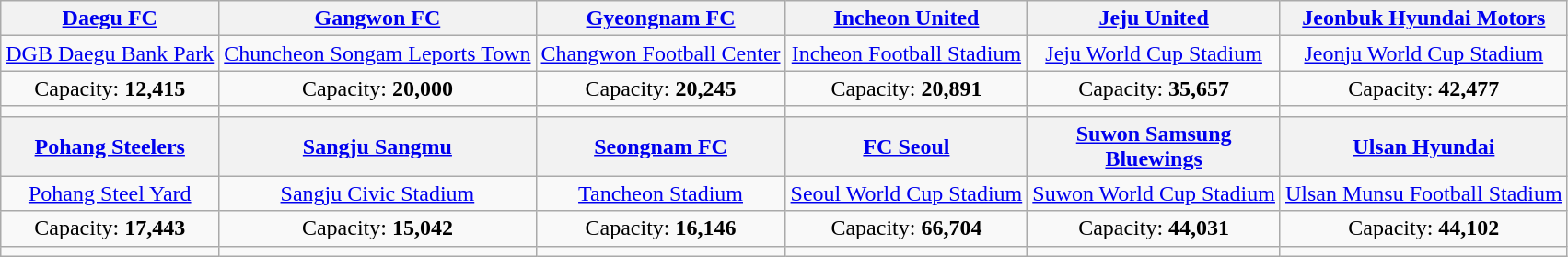<table class="wikitable" style="text-align:center">
<tr>
<th><a href='#'>Daegu FC</a></th>
<th><a href='#'>Gangwon FC</a></th>
<th><a href='#'>Gyeongnam FC</a></th>
<th><a href='#'>Incheon United</a></th>
<th><a href='#'>Jeju United</a></th>
<th><a href='#'>Jeonbuk Hyundai Motors</a></th>
</tr>
<tr>
<td><a href='#'>DGB Daegu Bank Park</a></td>
<td><a href='#'>Chuncheon Songam Leports Town</a></td>
<td><a href='#'>Changwon Football Center</a></td>
<td><a href='#'>Incheon Football Stadium</a></td>
<td><a href='#'>Jeju World Cup Stadium</a></td>
<td><a href='#'>Jeonju World Cup Stadium</a></td>
</tr>
<tr>
<td>Capacity: <strong>12,415</strong></td>
<td>Capacity: <strong>20,000</strong></td>
<td>Capacity: <strong>20,245</strong></td>
<td>Capacity: <strong>20,891</strong></td>
<td>Capacity: <strong>35,657</strong></td>
<td>Capacity: <strong>42,477</strong></td>
</tr>
<tr>
<td></td>
<td></td>
<td></td>
<td></td>
<td></td>
<td></td>
</tr>
<tr>
<th><a href='#'>Pohang Steelers</a></th>
<th><a href='#'>Sangju Sangmu</a></th>
<th><a href='#'>Seongnam FC</a></th>
<th><a href='#'>FC Seoul</a></th>
<th><a href='#'>Suwon Samsung<br>Bluewings</a></th>
<th><a href='#'>Ulsan Hyundai</a></th>
</tr>
<tr>
<td><a href='#'>Pohang Steel Yard</a></td>
<td><a href='#'>Sangju Civic Stadium</a></td>
<td><a href='#'>Tancheon Stadium</a></td>
<td><a href='#'>Seoul World Cup Stadium</a></td>
<td><a href='#'>Suwon World Cup Stadium</a></td>
<td><a href='#'>Ulsan Munsu Football Stadium</a></td>
</tr>
<tr>
<td>Capacity: <strong>17,443</strong></td>
<td>Capacity: <strong>15,042</strong></td>
<td>Capacity: <strong>16,146</strong></td>
<td>Capacity: <strong>66,704</strong></td>
<td>Capacity: <strong>44,031</strong></td>
<td>Capacity: <strong>44,102</strong></td>
</tr>
<tr>
<td></td>
<td></td>
<td></td>
<td></td>
<td></td>
<td></td>
</tr>
</table>
